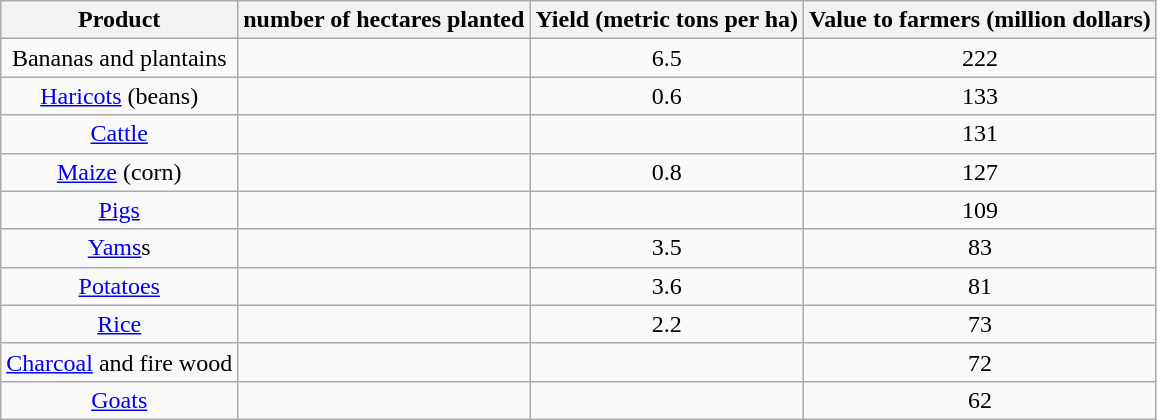<table class="wikitable sortable" style="text-align:center;">
<tr>
<th>Product</th>
<th>number of hectares planted</th>
<th>Yield (metric tons per ha)</th>
<th>Value to farmers (million dollars)</th>
</tr>
<tr>
<td>Bananas and plantains</td>
<td></td>
<td>6.5</td>
<td>222</td>
</tr>
<tr>
<td><a href='#'>Haricots</a> (beans)</td>
<td></td>
<td>0.6</td>
<td>133</td>
</tr>
<tr>
<td><a href='#'>Cattle</a></td>
<td></td>
<td></td>
<td>131</td>
</tr>
<tr>
<td><a href='#'>Maize</a> (corn)</td>
<td></td>
<td>0.8</td>
<td>127</td>
</tr>
<tr>
<td><a href='#'>Pigs</a></td>
<td></td>
<td></td>
<td>109</td>
</tr>
<tr>
<td><a href='#'>Yams</a>s</td>
<td></td>
<td>3.5</td>
<td>83</td>
</tr>
<tr>
<td><a href='#'>Potatoes</a></td>
<td></td>
<td>3.6</td>
<td>81</td>
</tr>
<tr>
<td><a href='#'>Rice</a></td>
<td></td>
<td>2.2</td>
<td>73</td>
</tr>
<tr>
<td><a href='#'>Charcoal</a> and fire wood</td>
<td></td>
<td></td>
<td>72</td>
</tr>
<tr>
<td><a href='#'>Goats</a></td>
<td></td>
<td></td>
<td>62</td>
</tr>
</table>
